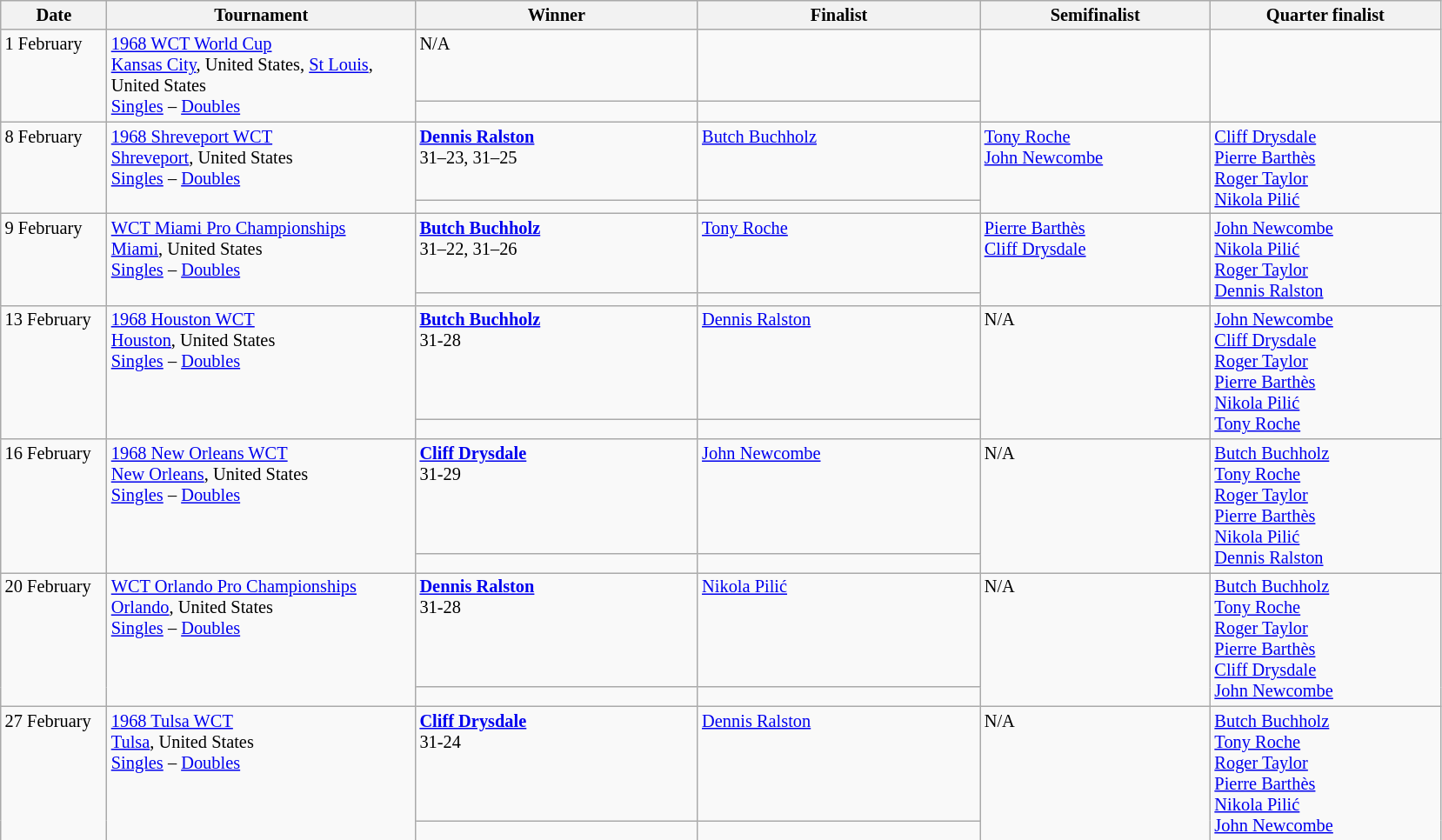<table class="wikitable" style="font-size:85%;">
<tr>
<th width="75">Date</th>
<th width="230">Tournament</th>
<th width="210">Winner</th>
<th width="210">Finalist</th>
<th width="170">Semifinalist</th>
<th width="170">Quarter finalist</th>
</tr>
<tr valign=top>
<td rowspan=2>1 February</td>
<td rowspan=2><a href='#'>1968 WCT World Cup</a><br><a href='#'>Kansas City</a>, United States, <a href='#'>St Louis</a>, United States<br><a href='#'>Singles</a> – <a href='#'>Doubles</a></td>
<td>N/A</td>
<td></td>
<td rowspan=2></td>
<td rowspan=2></td>
</tr>
<tr valign=top>
<td></td>
<td></td>
</tr>
<tr valign=top>
<td rowspan=2>8 February</td>
<td rowspan=2><a href='#'>1968 Shreveport WCT</a><br><a href='#'>Shreveport</a>, United States<br><a href='#'>Singles</a> – <a href='#'>Doubles</a></td>
<td> <strong><a href='#'>Dennis Ralston</a></strong><br>31–23, 31–25</td>
<td> <a href='#'>Butch Buchholz</a></td>
<td rowspan=2> <a href='#'>Tony Roche</a> <br>  <a href='#'>John Newcombe</a></td>
<td rowspan=2> <a href='#'>Cliff Drysdale</a> <br>  <a href='#'>Pierre Barthès</a> <br>  <a href='#'>Roger Taylor</a> <br>  <a href='#'>Nikola Pilić</a></td>
</tr>
<tr valign=top>
<td></td>
<td></td>
</tr>
<tr valign=top>
<td rowspan=2>9 February</td>
<td rowspan=2><a href='#'>WCT Miami Pro Championships</a> <br><a href='#'>Miami</a>, United States<br><a href='#'>Singles</a> – <a href='#'>Doubles</a></td>
<td> <strong><a href='#'>Butch Buchholz</a></strong><br>31–22, 31–26</td>
<td> <a href='#'>Tony Roche</a></td>
<td rowspan=2> <a href='#'>Pierre Barthès</a> <br>  <a href='#'>Cliff Drysdale</a></td>
<td rowspan=2> <a href='#'>John Newcombe</a> <br>  <a href='#'>Nikola Pilić</a> <br>  <a href='#'>Roger Taylor</a> <br>  <a href='#'>Dennis Ralston</a></td>
</tr>
<tr valign=top>
<td></td>
<td></td>
</tr>
<tr valign=top>
<td rowspan=2>13 February</td>
<td rowspan=2><a href='#'>1968 Houston WCT </a><br><a href='#'>Houston</a>, United States<br><a href='#'>Singles</a> – <a href='#'>Doubles</a></td>
<td> <strong><a href='#'>Butch Buchholz</a></strong><br>31-28</td>
<td> <a href='#'>Dennis Ralston</a></td>
<td rowspan=2>N/A</td>
<td rowspan=2> <a href='#'>John Newcombe</a><br> <a href='#'>Cliff Drysdale</a><br> <a href='#'>Roger Taylor</a><br> <a href='#'>Pierre Barthès</a><br> <a href='#'>Nikola Pilić</a><br> <a href='#'>Tony Roche</a></td>
</tr>
<tr valign=top>
<td></td>
<td></td>
</tr>
<tr valign=top>
<td rowspan=2>16 February</td>
<td rowspan=2><a href='#'>1968 New Orleans WCT </a><br><a href='#'>New Orleans</a>, United States<br><a href='#'>Singles</a> – <a href='#'>Doubles</a></td>
<td> <strong><a href='#'>Cliff Drysdale</a></strong><br>31-29</td>
<td> <a href='#'>John Newcombe</a></td>
<td rowspan=2>N/A</td>
<td rowspan=2> <a href='#'>Butch Buchholz</a><br> <a href='#'>Tony Roche</a><br> <a href='#'>Roger Taylor</a><br> <a href='#'>Pierre Barthès</a><br> <a href='#'>Nikola Pilić</a><br> <a href='#'>Dennis Ralston</a></td>
</tr>
<tr valign=top>
<td></td>
<td></td>
</tr>
<tr valign=top>
<td rowspan=2>20 February</td>
<td rowspan=2><a href='#'>WCT Orlando Pro Championships</a><br><a href='#'>Orlando</a>, United States<br><a href='#'>Singles</a> – <a href='#'>Doubles</a></td>
<td> <strong><a href='#'>Dennis Ralston</a></strong><br>31-28</td>
<td> <a href='#'>Nikola Pilić</a></td>
<td rowspan=2>N/A</td>
<td rowspan=2> <a href='#'>Butch Buchholz</a><br> <a href='#'>Tony Roche</a><br> <a href='#'>Roger Taylor</a><br> <a href='#'>Pierre Barthès</a><br> <a href='#'>Cliff Drysdale</a><br> <a href='#'>John Newcombe</a></td>
</tr>
<tr valign=top>
<td></td>
<td></td>
</tr>
<tr valign=top>
<td rowspan=2>27 February</td>
<td rowspan=2><a href='#'>1968 Tulsa WCT </a><br><a href='#'>Tulsa</a>, United States<br><a href='#'>Singles</a> – <a href='#'>Doubles</a></td>
<td> <strong><a href='#'>Cliff Drysdale</a></strong><br>31-24</td>
<td> <a href='#'>Dennis Ralston</a></td>
<td rowspan=2>N/A</td>
<td rowspan=2> <a href='#'>Butch Buchholz</a><br> <a href='#'>Tony Roche</a><br> <a href='#'>Roger Taylor</a><br> <a href='#'>Pierre Barthès</a><br> <a href='#'>Nikola Pilić</a><br> <a href='#'>John Newcombe</a></td>
</tr>
<tr valign=top>
<td></td>
<td></td>
</tr>
</table>
